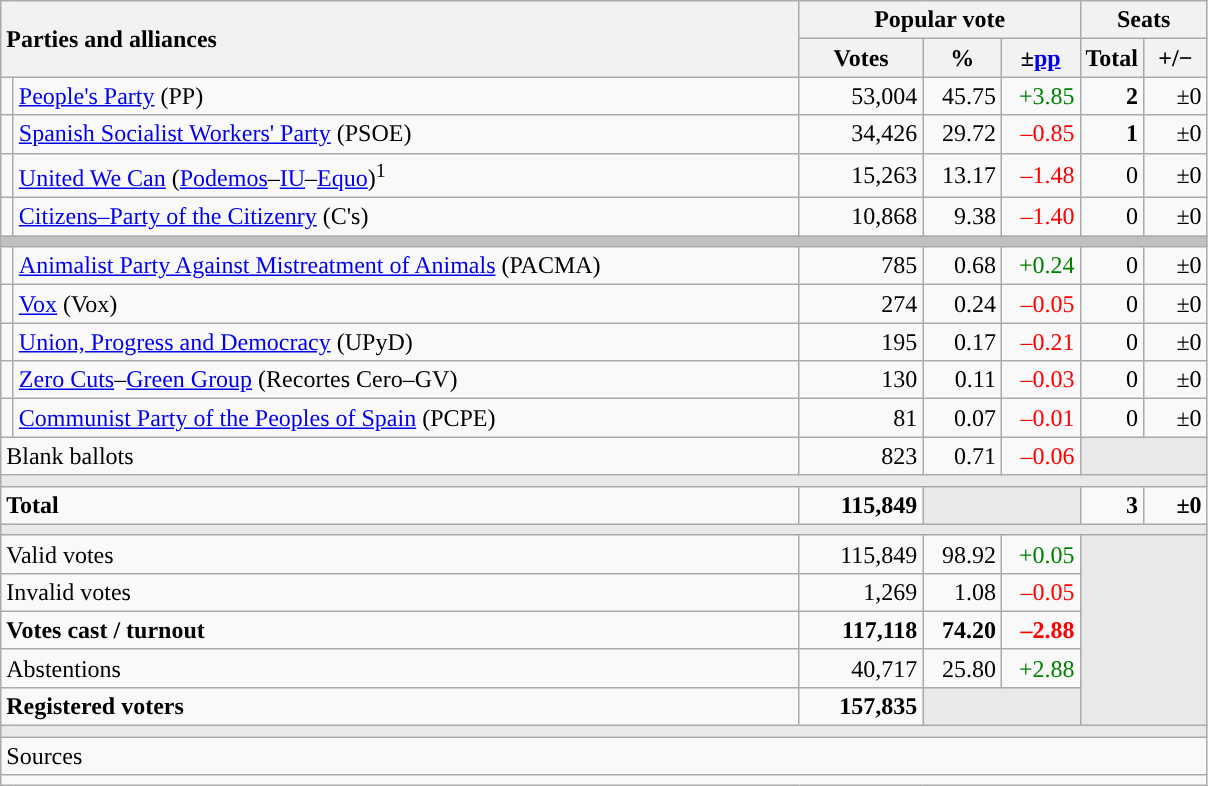<table class="wikitable" style="text-align:right;">
<tr>
<th style="text-align:left;" rowspan="2" colspan="2" width="525">Parties and alliances</th>
<th colspan="3">Popular vote</th>
<th colspan="2">Seats</th>
</tr>
<tr>
<th width="75">Votes</th>
<th width="45">%</th>
<th width="45">±<a href='#'>pp</a></th>
<th width="35">Total</th>
<th width="35">+/−</th>
</tr>
<tr>
<td width="1" style="color:inherit;background:"></td>
<td align="left"><a href='#'>People's Party</a> (PP)</td>
<td>53,004</td>
<td>45.75</td>
<td style="color:green;">+3.85</td>
<td><strong>2</strong></td>
<td>±0</td>
</tr>
<tr>
<td style="color:inherit;background:"></td>
<td align="left"><a href='#'>Spanish Socialist Workers' Party</a> (PSOE)</td>
<td>34,426</td>
<td>29.72</td>
<td style="color:red;">–0.85</td>
<td><strong>1</strong></td>
<td>±0</td>
</tr>
<tr>
<td style="color:inherit;background:"></td>
<td align="left"><a href='#'>United We Can</a> (<a href='#'>Podemos</a>–<a href='#'>IU</a>–<a href='#'>Equo</a>)<sup>1</sup></td>
<td>15,263</td>
<td>13.17</td>
<td style="color:red;">–1.48</td>
<td>0</td>
<td>±0</td>
</tr>
<tr>
<td style="color:inherit;background:"></td>
<td align="left"><a href='#'>Citizens–Party of the Citizenry</a> (C's)</td>
<td>10,868</td>
<td>9.38</td>
<td style="color:red;">–1.40</td>
<td>0</td>
<td>±0</td>
</tr>
<tr>
<td colspan="7" bgcolor="#C0C0C0"></td>
</tr>
<tr>
<td style="color:inherit;background:"></td>
<td align="left"><a href='#'>Animalist Party Against Mistreatment of Animals</a> (PACMA)</td>
<td>785</td>
<td>0.68</td>
<td style="color:green;">+0.24</td>
<td>0</td>
<td>±0</td>
</tr>
<tr>
<td style="color:inherit;background:"></td>
<td align="left"><a href='#'>Vox</a> (Vox)</td>
<td>274</td>
<td>0.24</td>
<td style="color:red;">–0.05</td>
<td>0</td>
<td>±0</td>
</tr>
<tr>
<td style="color:inherit;background:"></td>
<td align="left"><a href='#'>Union, Progress and Democracy</a> (UPyD)</td>
<td>195</td>
<td>0.17</td>
<td style="color:red;">–0.21</td>
<td>0</td>
<td>±0</td>
</tr>
<tr>
<td style="color:inherit;background:"></td>
<td align="left"><a href='#'>Zero Cuts</a>–<a href='#'>Green Group</a> (Recortes Cero–GV)</td>
<td>130</td>
<td>0.11</td>
<td style="color:red;">–0.03</td>
<td>0</td>
<td>±0</td>
</tr>
<tr>
<td style="color:inherit;background:"></td>
<td align="left"><a href='#'>Communist Party of the Peoples of Spain</a> (PCPE)</td>
<td>81</td>
<td>0.07</td>
<td style="color:red;">–0.01</td>
<td>0</td>
<td>±0</td>
</tr>
<tr>
<td align="left" colspan="2">Blank ballots</td>
<td>823</td>
<td>0.71</td>
<td style="color:red;">–0.06</td>
<td bgcolor="#E9E9E9" colspan="2"></td>
</tr>
<tr>
<td colspan="7" bgcolor="#E9E9E9"></td>
</tr>
<tr style="font-weight:bold;">
<td align="left" colspan="2">Total</td>
<td>115,849</td>
<td bgcolor="#E9E9E9" colspan="2"></td>
<td>3</td>
<td>±0</td>
</tr>
<tr>
<td colspan="7" bgcolor="#E9E9E9"></td>
</tr>
<tr>
<td align="left" colspan="2">Valid votes</td>
<td>115,849</td>
<td>98.92</td>
<td style="color:green;">+0.05</td>
<td bgcolor="#E9E9E9" colspan="2" rowspan="5"></td>
</tr>
<tr>
<td align="left" colspan="2">Invalid votes</td>
<td>1,269</td>
<td>1.08</td>
<td style="color:red;">–0.05</td>
</tr>
<tr style="font-weight:bold;">
<td align="left" colspan="2">Votes cast / turnout</td>
<td>117,118</td>
<td>74.20</td>
<td style="color:red;">–2.88</td>
</tr>
<tr>
<td align="left" colspan="2">Abstentions</td>
<td>40,717</td>
<td>25.80</td>
<td style="color:green;">+2.88</td>
</tr>
<tr style="font-weight:bold;">
<td align="left" colspan="2">Registered voters</td>
<td>157,835</td>
<td bgcolor="#E9E9E9" colspan="2"></td>
</tr>
<tr>
<td colspan="7" bgcolor="#E9E9E9"></td>
</tr>
<tr>
<td align="left" colspan="7">Sources</td>
</tr>
<tr>
<td colspan="7" style="text-align:left; max-width:790px;"></td>
</tr>
</table>
